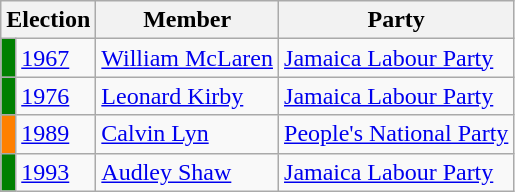<table class="wikitable">
<tr>
<th colspan="2">Election</th>
<th>Member</th>
<th>Party</th>
</tr>
<tr>
<td style="background-color: green"></td>
<td><a href='#'>1967</a></td>
<td><a href='#'>William McLaren</a></td>
<td><a href='#'>Jamaica Labour Party</a></td>
</tr>
<tr>
<td style="background-color: green"></td>
<td><a href='#'>1976</a></td>
<td><a href='#'>Leonard Kirby</a></td>
<td><a href='#'>Jamaica Labour Party</a></td>
</tr>
<tr>
<td style="background-color: #FF8000"></td>
<td><a href='#'>1989</a></td>
<td><a href='#'>Calvin Lyn</a></td>
<td><a href='#'>People's National Party</a></td>
</tr>
<tr>
<td style="background-color: green"></td>
<td><a href='#'>1993</a></td>
<td><a href='#'>Audley Shaw</a></td>
<td><a href='#'>Jamaica Labour Party</a></td>
</tr>
</table>
